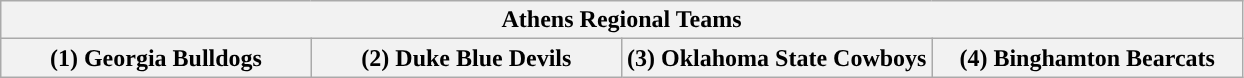<table class="wikitable">
<tr>
<th colspan=4>Athens Regional Teams</th>
</tr>
<tr>
<th style="width: 25%; ">(1) Georgia Bulldogs</th>
<th style="width: 25%; ">(2) Duke Blue Devils</th>
<th style="width: 25%; ">(3) Oklahoma State Cowboys</th>
<th style="width: 25%; ">(4) Binghamton Bearcats</th>
</tr>
</table>
